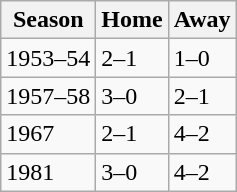<table class="wikitable">
<tr>
<th>Season</th>
<th>Home</th>
<th>Away</th>
</tr>
<tr>
<td>1953–54</td>
<td>2–1</td>
<td>1–0</td>
</tr>
<tr>
<td>1957–58</td>
<td>3–0</td>
<td>2–1</td>
</tr>
<tr>
<td>1967</td>
<td>2–1</td>
<td>4–2</td>
</tr>
<tr>
<td>1981</td>
<td>3–0</td>
<td>4–2</td>
</tr>
</table>
